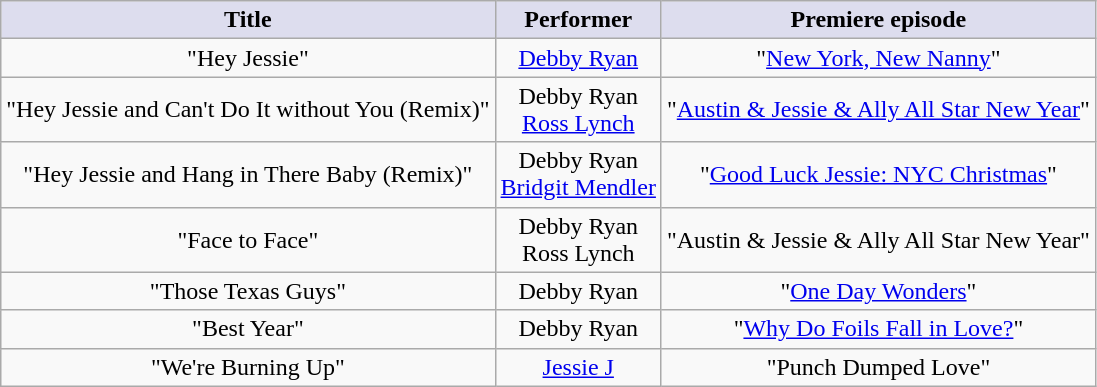<table class="wikitable sortable plainrowheaders" style="text-align: center">
<tr>
<th scope="col" style="background:#dde;">Title</th>
<th scope="col" style="background:#dde;">Performer</th>
<th scope="col" style="background:#dde;">Premiere episode</th>
</tr>
<tr>
<td>"Hey Jessie"</td>
<td><a href='#'>Debby Ryan</a></td>
<td>"<a href='#'>New York, New Nanny</a>"</td>
</tr>
<tr>
<td>"Hey Jessie and Can't Do It without You (Remix)"</td>
<td>Debby Ryan<br><a href='#'>Ross Lynch</a></td>
<td>"<a href='#'>Austin & Jessie & Ally All Star New Year</a>"</td>
</tr>
<tr>
<td>"Hey Jessie and Hang in There Baby (Remix)"</td>
<td>Debby Ryan<br><a href='#'>Bridgit Mendler</a></td>
<td>"<a href='#'>Good Luck Jessie: NYC Christmas</a>"</td>
</tr>
<tr>
<td>"Face to Face"</td>
<td>Debby Ryan<br>Ross Lynch</td>
<td>"Austin & Jessie & Ally All Star New Year"</td>
</tr>
<tr>
<td>"Those Texas Guys"</td>
<td>Debby Ryan</td>
<td>"<a href='#'>One Day Wonders</a>"</td>
</tr>
<tr>
<td>"Best Year"</td>
<td>Debby Ryan</td>
<td>"<a href='#'>Why Do Foils Fall in Love?</a>"</td>
</tr>
<tr>
<td>"We're Burning Up"</td>
<td><a href='#'>Jessie J</a></td>
<td>"Punch Dumped Love"</td>
</tr>
</table>
